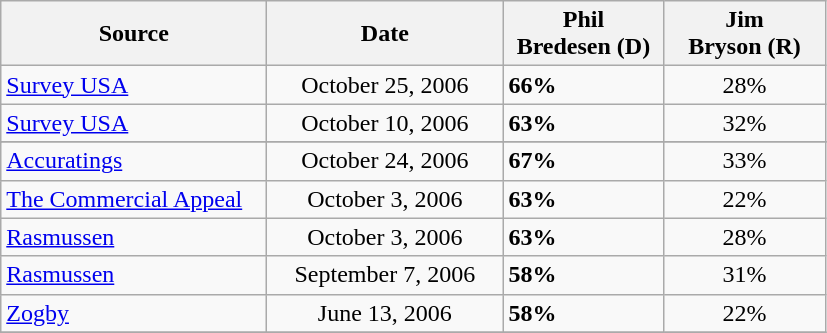<table class="wikitable">
<tr>
<th width=170px>Source</th>
<th width=150px>Date</th>
<th width=100px>Phil<br>Bredesen (D)</th>
<th width=100px>Jim<br>Bryson (R)</th>
</tr>
<tr>
<td><a href='#'>Survey USA</a></td>
<td align=center>October 25, 2006</td>
<td><strong>66%</strong></td>
<td align=center>28%</td>
</tr>
<tr>
<td><a href='#'>Survey USA</a></td>
<td align=center>October 10, 2006</td>
<td><strong>63%</strong></td>
<td align=center>32%</td>
</tr>
<tr>
</tr>
<tr>
<td><a href='#'>Accuratings</a></td>
<td align=center>October 24, 2006</td>
<td><strong>67%</strong></td>
<td align=center>33%</td>
</tr>
<tr>
<td><a href='#'>The Commercial Appeal</a></td>
<td align=center>October 3, 2006</td>
<td><strong>63%</strong></td>
<td align=center>22%</td>
</tr>
<tr>
<td><a href='#'>Rasmussen</a></td>
<td align=center>October 3, 2006</td>
<td><strong>63%</strong></td>
<td align=center>28%</td>
</tr>
<tr>
<td><a href='#'>Rasmussen</a></td>
<td align=center>September 7, 2006</td>
<td><strong>58%</strong></td>
<td align=center>31%</td>
</tr>
<tr>
<td><a href='#'>Zogby</a></td>
<td align=center>June 13, 2006</td>
<td><strong>58%</strong></td>
<td align=center>22%</td>
</tr>
<tr>
</tr>
</table>
